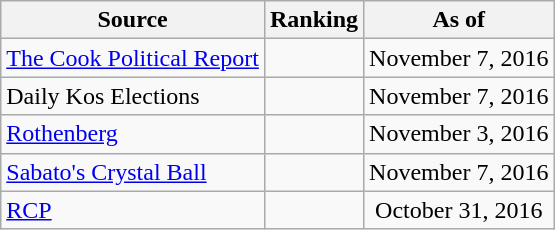<table class="wikitable" style="text-align:center">
<tr>
<th>Source</th>
<th>Ranking</th>
<th>As of</th>
</tr>
<tr>
<td align=left><a href='#'>The Cook Political Report</a></td>
<td></td>
<td>November 7, 2016</td>
</tr>
<tr>
<td align=left>Daily Kos Elections</td>
<td></td>
<td>November 7, 2016</td>
</tr>
<tr>
<td align=left><a href='#'>Rothenberg</a></td>
<td></td>
<td>November 3, 2016</td>
</tr>
<tr>
<td align=left><a href='#'>Sabato's Crystal Ball</a></td>
<td></td>
<td>November 7, 2016</td>
</tr>
<tr>
<td align="left"><a href='#'>RCP</a></td>
<td></td>
<td>October 31, 2016</td>
</tr>
</table>
